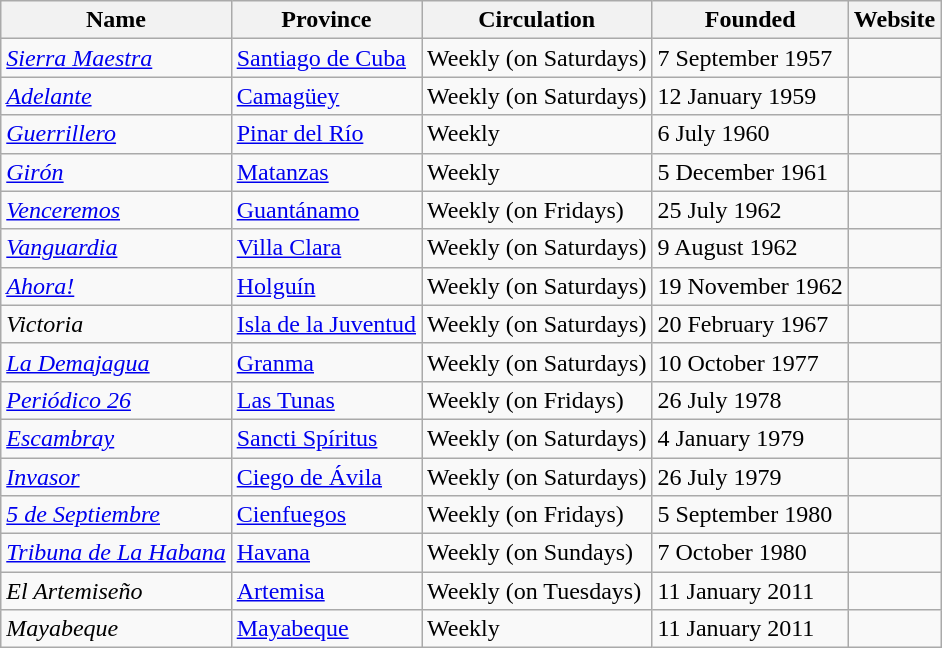<table class="wikitable">
<tr>
<th>Name</th>
<th>Province</th>
<th>Circulation</th>
<th>Founded</th>
<th>Website</th>
</tr>
<tr>
<td><em><a href='#'>Sierra Maestra</a></em></td>
<td><a href='#'>Santiago de Cuba</a></td>
<td>Weekly (on Saturdays)</td>
<td>7 September 1957</td>
<td></td>
</tr>
<tr>
<td><em><a href='#'>Adelante</a></em></td>
<td><a href='#'>Camagüey</a></td>
<td>Weekly (on Saturdays)</td>
<td>12 January 1959</td>
<td></td>
</tr>
<tr>
<td><em><a href='#'>Guerrillero</a></em></td>
<td><a href='#'>Pinar del Río</a></td>
<td>Weekly</td>
<td>6 July 1960</td>
<td></td>
</tr>
<tr>
<td><em><a href='#'>Girón</a></em></td>
<td><a href='#'>Matanzas</a></td>
<td>Weekly</td>
<td>5 December 1961</td>
<td></td>
</tr>
<tr>
<td><em><a href='#'>Venceremos</a></em></td>
<td><a href='#'>Guantánamo</a></td>
<td>Weekly (on Fridays)</td>
<td>25 July 1962</td>
<td></td>
</tr>
<tr>
<td><em><a href='#'>Vanguardia</a></em></td>
<td><a href='#'>Villa Clara</a></td>
<td>Weekly (on Saturdays)</td>
<td>9 August 1962</td>
<td></td>
</tr>
<tr>
<td><em><a href='#'>Ahora!</a></em></td>
<td><a href='#'>Holguín</a></td>
<td>Weekly (on Saturdays)</td>
<td>19 November 1962</td>
<td></td>
</tr>
<tr>
<td><em>Victoria</em></td>
<td><a href='#'>Isla de la Juventud</a></td>
<td>Weekly (on Saturdays)</td>
<td>20 February 1967</td>
<td></td>
</tr>
<tr>
<td><em><a href='#'>La Demajagua</a></em></td>
<td><a href='#'>Granma</a></td>
<td>Weekly (on Saturdays)</td>
<td>10 October 1977</td>
<td></td>
</tr>
<tr>
<td><em><a href='#'>Periódico 26</a></em></td>
<td><a href='#'>Las Tunas</a></td>
<td>Weekly (on Fridays)</td>
<td>26 July 1978</td>
<td></td>
</tr>
<tr>
<td><em><a href='#'>Escambray</a></em></td>
<td><a href='#'>Sancti Spíritus</a></td>
<td>Weekly (on Saturdays)</td>
<td>4 January 1979</td>
<td></td>
</tr>
<tr>
<td><em><a href='#'>Invasor</a></em></td>
<td><a href='#'>Ciego de Ávila</a></td>
<td>Weekly (on Saturdays)</td>
<td>26 July 1979</td>
<td></td>
</tr>
<tr>
<td><em><a href='#'>5 de Septiembre</a></em></td>
<td><a href='#'>Cienfuegos</a></td>
<td>Weekly (on Fridays)</td>
<td>5 September 1980</td>
<td></td>
</tr>
<tr>
<td><em><a href='#'>Tribuna de La Habana</a></em></td>
<td><a href='#'>Havana</a></td>
<td>Weekly (on Sundays)</td>
<td>7 October 1980</td>
<td></td>
</tr>
<tr>
<td><em>El Artemiseño</em></td>
<td><a href='#'>Artemisa</a></td>
<td>Weekly (on Tuesdays)</td>
<td>11 January 2011</td>
<td></td>
</tr>
<tr>
<td><em>Mayabeque</em></td>
<td><a href='#'>Mayabeque</a></td>
<td>Weekly</td>
<td>11 January 2011</td>
<td></td>
</tr>
</table>
